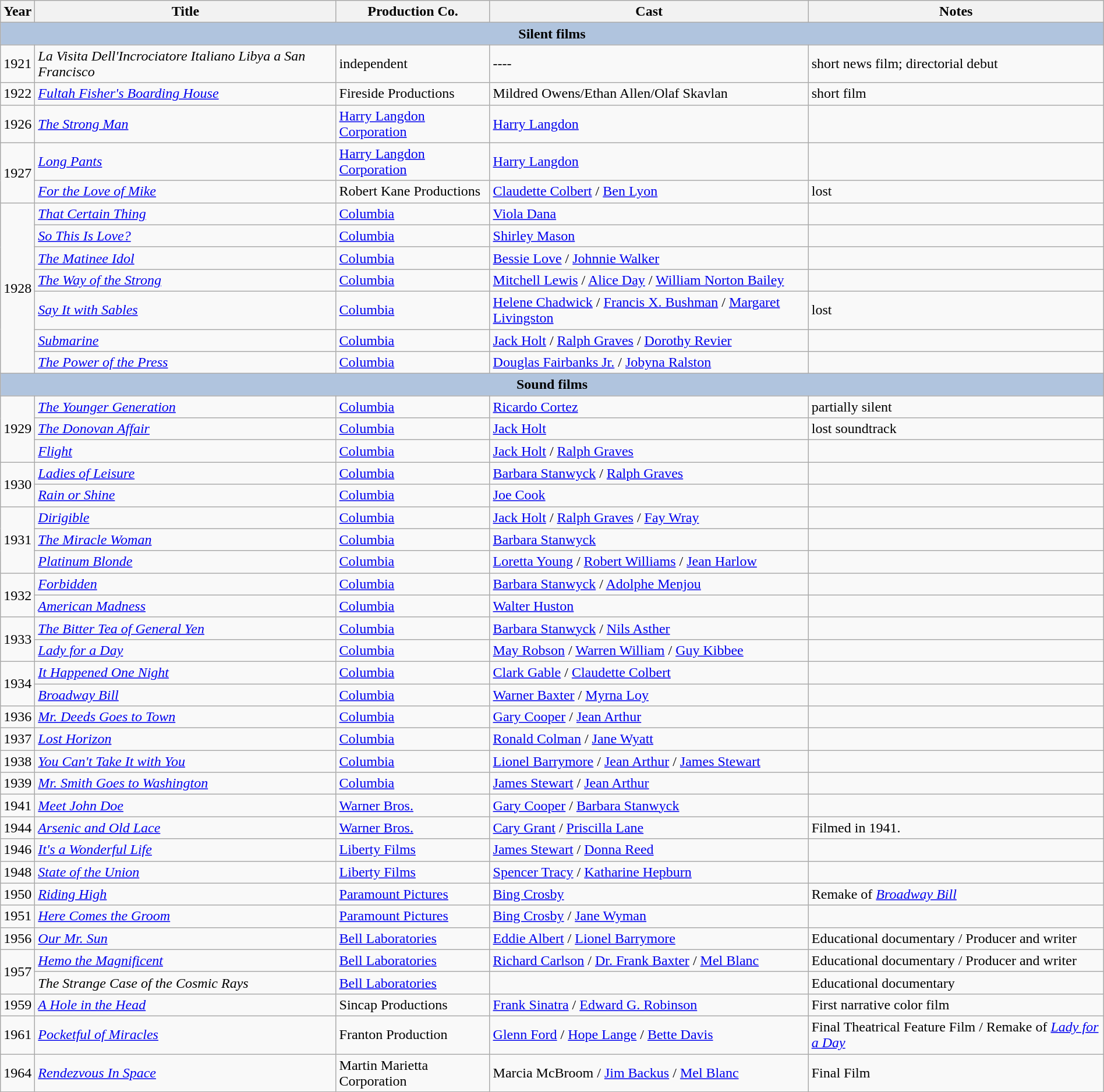<table class="wikitable sortable" style="width:100%;">
<tr>
<th>Year</th>
<th>Title</th>
<th>Production Co.</th>
<th>Cast</th>
<th>Notes</th>
</tr>
<tr>
<td colspan="5" style="text-align:center; background:LightSteelBlue;"><strong>Silent films</strong></td>
</tr>
<tr>
<td>1921</td>
<td><em>La Visita Dell'Incrociatore Italiano Libya a San Francisco</em></td>
<td>independent</td>
<td>----</td>
<td>short news film; directorial debut</td>
</tr>
<tr>
<td>1922</td>
<td><em><a href='#'>Fultah Fisher's Boarding House</a></em></td>
<td>Fireside Productions</td>
<td>Mildred Owens/Ethan Allen/Olaf Skavlan</td>
<td>short film</td>
</tr>
<tr>
<td>1926</td>
<td><em><a href='#'>The Strong Man</a></em></td>
<td><a href='#'>Harry Langdon Corporation</a></td>
<td><a href='#'>Harry Langdon</a></td>
<td></td>
</tr>
<tr>
<td rowspan="2">1927</td>
<td><em><a href='#'>Long Pants</a></em></td>
<td><a href='#'>Harry Langdon Corporation</a></td>
<td><a href='#'>Harry Langdon</a></td>
<td></td>
</tr>
<tr>
<td><em><a href='#'>For the Love of Mike</a></em></td>
<td>Robert Kane Productions</td>
<td><a href='#'>Claudette Colbert</a> / <a href='#'>Ben Lyon</a></td>
<td>lost</td>
</tr>
<tr>
<td rowspan="7">1928</td>
<td><em><a href='#'>That Certain Thing</a></em></td>
<td><a href='#'>Columbia</a></td>
<td><a href='#'>Viola Dana</a></td>
<td></td>
</tr>
<tr>
<td><em><a href='#'>So This Is Love?</a></em></td>
<td><a href='#'>Columbia</a></td>
<td><a href='#'>Shirley Mason</a></td>
<td></td>
</tr>
<tr>
<td><em><a href='#'>The Matinee Idol</a></em></td>
<td><a href='#'>Columbia</a></td>
<td><a href='#'>Bessie Love</a> / <a href='#'>Johnnie Walker</a></td>
<td></td>
</tr>
<tr>
<td><em><a href='#'>The Way of the Strong</a></em></td>
<td><a href='#'>Columbia</a></td>
<td><a href='#'>Mitchell Lewis</a> / <a href='#'>Alice Day</a> / <a href='#'>William Norton Bailey</a></td>
<td></td>
</tr>
<tr>
<td><em><a href='#'>Say It with Sables</a></em></td>
<td><a href='#'>Columbia</a></td>
<td><a href='#'>Helene Chadwick</a> / <a href='#'>Francis X. Bushman</a> / <a href='#'>Margaret Livingston</a></td>
<td>lost</td>
</tr>
<tr>
<td><em><a href='#'>Submarine</a></em></td>
<td><a href='#'>Columbia</a></td>
<td><a href='#'>Jack Holt</a> / <a href='#'>Ralph Graves</a> / <a href='#'>Dorothy Revier</a></td>
<td></td>
</tr>
<tr>
<td><em><a href='#'>The Power of the Press</a></em></td>
<td><a href='#'>Columbia</a></td>
<td><a href='#'>Douglas Fairbanks Jr.</a> / <a href='#'>Jobyna Ralston</a></td>
<td></td>
</tr>
<tr>
<td colspan="5" style="text-align:center; background:LightSteelBlue;"><strong>Sound films</strong></td>
</tr>
<tr>
<td rowspan="3">1929</td>
<td><em><a href='#'>The Younger Generation</a></em></td>
<td><a href='#'>Columbia</a></td>
<td><a href='#'>Ricardo Cortez</a></td>
<td>partially silent</td>
</tr>
<tr>
<td><em><a href='#'>The Donovan Affair</a></em></td>
<td><a href='#'>Columbia</a></td>
<td><a href='#'>Jack Holt</a></td>
<td>lost soundtrack</td>
</tr>
<tr>
<td><em><a href='#'>Flight</a></em></td>
<td><a href='#'>Columbia</a></td>
<td><a href='#'>Jack Holt</a> / <a href='#'>Ralph Graves</a></td>
<td></td>
</tr>
<tr>
<td rowspan="2">1930</td>
<td><em><a href='#'>Ladies of Leisure</a></em></td>
<td><a href='#'>Columbia</a></td>
<td><a href='#'>Barbara Stanwyck</a> / <a href='#'>Ralph Graves</a></td>
<td></td>
</tr>
<tr>
<td><em><a href='#'>Rain or Shine</a></em></td>
<td><a href='#'>Columbia</a></td>
<td><a href='#'>Joe Cook</a></td>
<td></td>
</tr>
<tr>
<td rowspan="3">1931</td>
<td><em><a href='#'>Dirigible</a></em></td>
<td><a href='#'>Columbia</a></td>
<td><a href='#'>Jack Holt</a> / <a href='#'>Ralph Graves</a> / <a href='#'>Fay Wray</a></td>
<td></td>
</tr>
<tr>
<td><em><a href='#'>The Miracle Woman</a></em></td>
<td><a href='#'>Columbia</a></td>
<td><a href='#'>Barbara Stanwyck</a></td>
<td></td>
</tr>
<tr>
<td><em><a href='#'>Platinum Blonde</a></em></td>
<td><a href='#'>Columbia</a></td>
<td><a href='#'>Loretta Young</a> / <a href='#'>Robert Williams</a> / <a href='#'>Jean Harlow</a></td>
<td></td>
</tr>
<tr>
<td rowspan="2">1932</td>
<td><em><a href='#'>Forbidden</a></em></td>
<td><a href='#'>Columbia</a></td>
<td><a href='#'>Barbara Stanwyck</a> / <a href='#'>Adolphe Menjou</a></td>
<td></td>
</tr>
<tr>
<td><em><a href='#'>American Madness</a></em></td>
<td><a href='#'>Columbia</a></td>
<td><a href='#'>Walter Huston</a></td>
<td></td>
</tr>
<tr>
<td rowspan="2">1933</td>
<td><em><a href='#'>The Bitter Tea of General Yen</a></em></td>
<td><a href='#'>Columbia</a></td>
<td><a href='#'>Barbara Stanwyck</a> / <a href='#'>Nils Asther</a></td>
<td></td>
</tr>
<tr>
<td><em><a href='#'>Lady for a Day</a></em></td>
<td><a href='#'>Columbia</a></td>
<td><a href='#'>May Robson</a> / <a href='#'>Warren William</a> / <a href='#'>Guy Kibbee</a></td>
<td></td>
</tr>
<tr>
<td rowspan="2">1934</td>
<td><em><a href='#'>It Happened One Night</a></em></td>
<td><a href='#'>Columbia</a></td>
<td><a href='#'>Clark Gable</a> / <a href='#'>Claudette Colbert</a></td>
<td></td>
</tr>
<tr>
<td><em><a href='#'>Broadway Bill</a></em></td>
<td><a href='#'>Columbia</a></td>
<td><a href='#'>Warner Baxter</a> / <a href='#'>Myrna Loy</a></td>
<td></td>
</tr>
<tr>
<td>1936</td>
<td><em><a href='#'>Mr. Deeds Goes to Town</a></em></td>
<td><a href='#'>Columbia</a></td>
<td><a href='#'>Gary Cooper</a> / <a href='#'>Jean Arthur</a></td>
<td></td>
</tr>
<tr>
<td>1937</td>
<td><em><a href='#'>Lost Horizon</a></em></td>
<td><a href='#'>Columbia</a></td>
<td><a href='#'>Ronald Colman</a> / <a href='#'>Jane Wyatt</a></td>
<td></td>
</tr>
<tr>
<td>1938</td>
<td><em><a href='#'>You Can't Take It with You</a></em></td>
<td><a href='#'>Columbia</a></td>
<td><a href='#'>Lionel Barrymore</a> / <a href='#'>Jean Arthur</a> / <a href='#'>James Stewart</a></td>
<td></td>
</tr>
<tr>
<td>1939</td>
<td><em><a href='#'>Mr. Smith Goes to Washington</a></em></td>
<td><a href='#'>Columbia</a></td>
<td><a href='#'>James Stewart</a> / <a href='#'>Jean Arthur</a></td>
<td></td>
</tr>
<tr>
<td>1941</td>
<td><em><a href='#'>Meet John Doe</a></em></td>
<td><a href='#'>Warner Bros.</a></td>
<td><a href='#'>Gary Cooper</a> / <a href='#'>Barbara Stanwyck</a></td>
<td></td>
</tr>
<tr>
<td>1944</td>
<td><em><a href='#'>Arsenic and Old Lace</a></em></td>
<td><a href='#'>Warner Bros.</a></td>
<td><a href='#'>Cary Grant</a> / <a href='#'>Priscilla Lane</a></td>
<td>Filmed in 1941.</td>
</tr>
<tr>
<td>1946</td>
<td><em><a href='#'>It's a Wonderful Life</a></em></td>
<td><a href='#'>Liberty Films</a></td>
<td><a href='#'>James Stewart</a> / <a href='#'>Donna Reed</a></td>
<td></td>
</tr>
<tr>
<td>1948</td>
<td><em><a href='#'>State of the Union</a></em></td>
<td><a href='#'>Liberty Films</a></td>
<td><a href='#'>Spencer Tracy</a> / <a href='#'>Katharine Hepburn</a></td>
<td></td>
</tr>
<tr>
<td>1950</td>
<td><em><a href='#'>Riding High</a></em></td>
<td><a href='#'>Paramount Pictures</a></td>
<td><a href='#'>Bing Crosby</a></td>
<td>Remake of <em><a href='#'>Broadway Bill</a></em></td>
</tr>
<tr>
<td>1951</td>
<td><em><a href='#'>Here Comes the Groom</a></em></td>
<td><a href='#'>Paramount Pictures</a></td>
<td><a href='#'>Bing Crosby</a> / <a href='#'>Jane Wyman</a></td>
<td></td>
</tr>
<tr>
<td>1956</td>
<td><em><a href='#'>Our Mr. Sun</a></em></td>
<td><a href='#'>Bell Laboratories</a></td>
<td><a href='#'>Eddie Albert</a> / <a href='#'>Lionel Barrymore</a></td>
<td>Educational documentary / Producer and writer</td>
</tr>
<tr>
<td rowspan="2">1957</td>
<td><em><a href='#'>Hemo the Magnificent</a></em></td>
<td><a href='#'>Bell Laboratories</a></td>
<td><a href='#'>Richard Carlson</a> / <a href='#'>Dr. Frank Baxter</a> / <a href='#'>Mel Blanc</a></td>
<td>Educational documentary / Producer and writer</td>
</tr>
<tr>
<td><em>The Strange Case of the Cosmic Rays</em></td>
<td><a href='#'>Bell Laboratories</a></td>
<td></td>
<td>Educational documentary</td>
</tr>
<tr>
<td>1959</td>
<td><em><a href='#'>A Hole in the Head</a></em></td>
<td>Sincap Productions</td>
<td><a href='#'>Frank Sinatra</a> / <a href='#'>Edward G. Robinson</a></td>
<td>First narrative color film</td>
</tr>
<tr>
<td>1961</td>
<td><em><a href='#'>Pocketful of Miracles</a></em></td>
<td>Franton Production</td>
<td><a href='#'>Glenn Ford</a> / <a href='#'>Hope Lange</a> / <a href='#'>Bette Davis</a></td>
<td>Final Theatrical Feature Film / Remake of <em><a href='#'>Lady for a Day</a></em></td>
</tr>
<tr>
<td>1964</td>
<td><em><a href='#'>Rendezvous In Space</a></em></td>
<td>Martin Marietta Corporation</td>
<td>Marcia McBroom / <a href='#'>Jim Backus</a> / <a href='#'>Mel Blanc</a></td>
<td>Final Film</td>
</tr>
</table>
